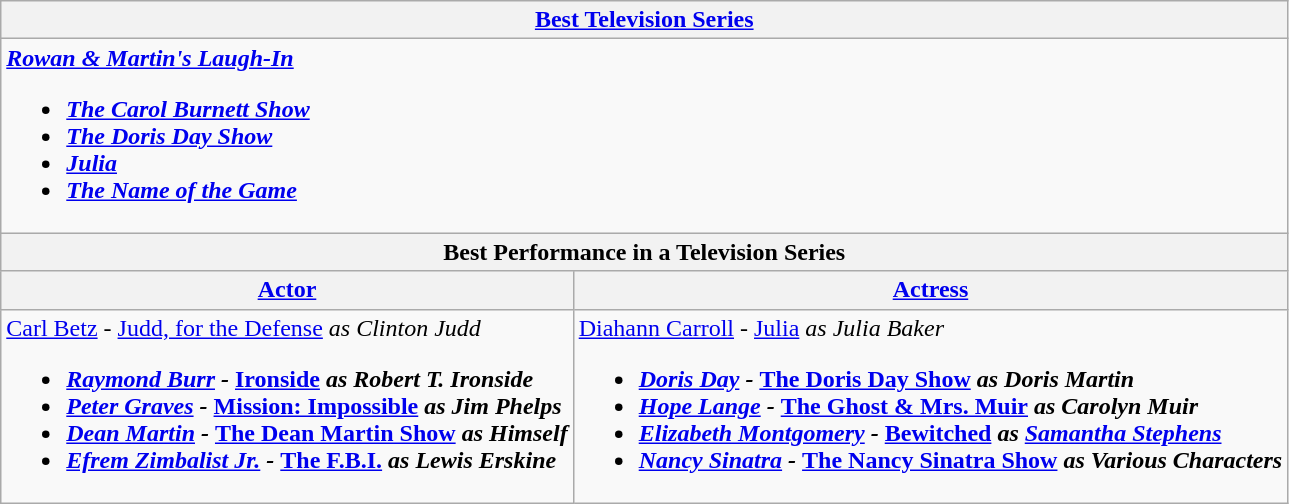<table class="wikitable">
<tr>
<th colspan="2"><a href='#'>Best Television Series</a></th>
</tr>
<tr>
<td colspan="2"><strong> <em><a href='#'>Rowan & Martin's Laugh-In</a><strong><em><br><ul><li></em><a href='#'>The Carol Burnett Show</a><em></li><li></em><a href='#'>The Doris Day Show</a><em></li><li></em><a href='#'>Julia</a><em></li><li></em><a href='#'>The Name of the Game</a><em></li></ul></td>
</tr>
<tr>
<th colspan="2">Best Performance in a Television Series</th>
</tr>
<tr>
<th><a href='#'>Actor</a></th>
<th><a href='#'>Actress</a></th>
</tr>
<tr>
<td></strong> <a href='#'>Carl Betz</a> - </em><a href='#'>Judd, for the Defense</a><em> as Clinton Judd<strong><br><ul><li><a href='#'>Raymond Burr</a> - </em><a href='#'>Ironside</a><em> as Robert T. Ironside</li><li><a href='#'>Peter Graves</a> - </em><a href='#'>Mission: Impossible</a><em> as Jim Phelps</li><li><a href='#'>Dean Martin</a> - </em><a href='#'>The Dean Martin Show</a><em> as Himself</li><li><a href='#'>Efrem Zimbalist Jr.</a> - </em><a href='#'>The F.B.I.</a><em> as Lewis Erskine</li></ul></td>
<td></strong> <a href='#'>Diahann Carroll</a> - </em><a href='#'>Julia</a><em> as Julia Baker<strong><br><ul><li><a href='#'>Doris Day</a> - </em><a href='#'>The Doris Day Show</a><em> as Doris Martin</li><li><a href='#'>Hope Lange</a> - </em><a href='#'>The Ghost & Mrs. Muir</a><em> as Carolyn Muir</li><li><a href='#'>Elizabeth Montgomery</a> - </em><a href='#'>Bewitched</a><em> as <a href='#'>Samantha Stephens</a></li><li><a href='#'>Nancy Sinatra</a> - </em><a href='#'>The Nancy Sinatra Show</a><em> as Various Characters</li></ul></td>
</tr>
</table>
